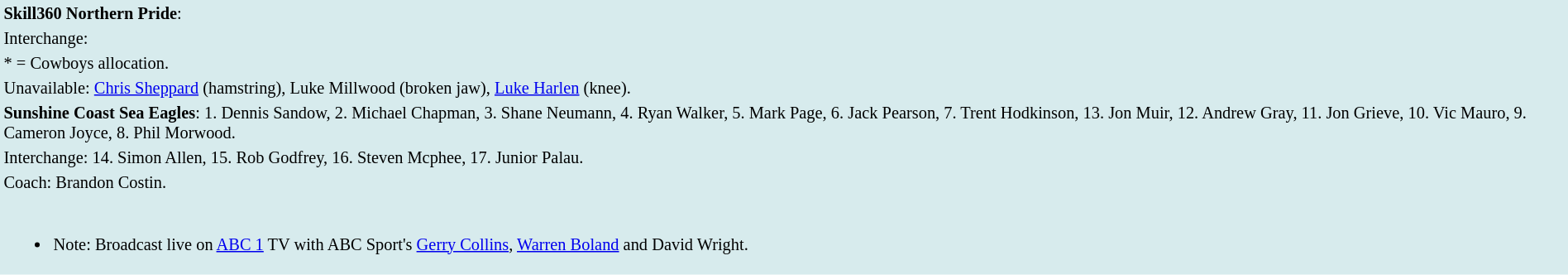<table style="background:#d7ebed; font-size:85%; width:100%;">
<tr>
<td><strong>Skill360 Northern Pride</strong>:             </td>
</tr>
<tr>
<td>Interchange:    </td>
</tr>
<tr>
<td>* = Cowboys allocation.</td>
</tr>
<tr>
<td>Unavailable: <a href='#'>Chris Sheppard</a> (hamstring), Luke Millwood (broken jaw), <a href='#'>Luke Harlen</a> (knee).</td>
</tr>
<tr>
<td><strong>Sunshine Coast Sea Eagles</strong>: 1. Dennis Sandow, 2. Michael Chapman, 3. Shane Neumann, 4. Ryan Walker, 5. Mark Page, 6. Jack Pearson, 7. Trent Hodkinson, 13. Jon Muir, 12. Andrew Gray, 11. Jon Grieve, 10. Vic Mauro, 9. Cameron Joyce, 8. Phil Morwood.</td>
</tr>
<tr>
<td>Interchange: 14. Simon Allen, 15. Rob Godfrey, 16. Steven Mcphee, 17. Junior Palau.</td>
</tr>
<tr>
<td>Coach: Brandon Costin.</td>
</tr>
<tr>
<td><br><ul><li>Note: Broadcast live on <a href='#'>ABC 1</a> TV with ABC Sport's <a href='#'>Gerry Collins</a>, <a href='#'>Warren Boland</a> and David Wright.</li></ul></td>
</tr>
</table>
